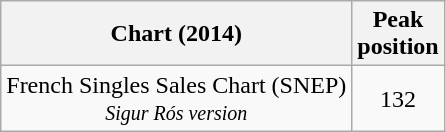<table class="wikitable sortable plainrowheaders" style="text-align:center">
<tr>
<th>Chart (2014)</th>
<th>Peak<br>position</th>
</tr>
<tr>
<td>French Singles Sales Chart (SNEP)<br><em><small>Sigur Rós version</small></em></td>
<td style="align:center">132</td>
</tr>
</table>
